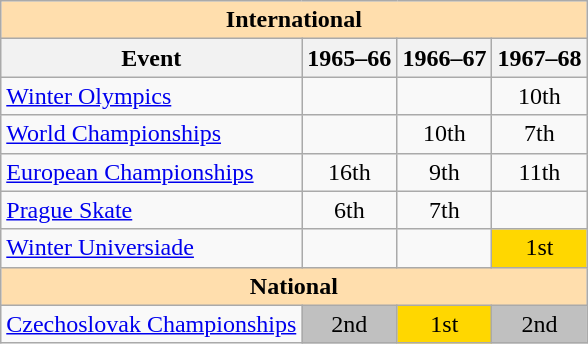<table class="wikitable" style="text-align:center">
<tr>
<th style="background-color: #ffdead; " colspan=4 align=center>International</th>
</tr>
<tr>
<th>Event</th>
<th>1965–66</th>
<th>1966–67</th>
<th>1967–68</th>
</tr>
<tr>
<td align=left><a href='#'>Winter Olympics</a></td>
<td></td>
<td></td>
<td>10th</td>
</tr>
<tr>
<td align=left><a href='#'>World Championships</a></td>
<td></td>
<td>10th</td>
<td>7th</td>
</tr>
<tr>
<td align=left><a href='#'>European Championships</a></td>
<td>16th</td>
<td>9th</td>
<td>11th</td>
</tr>
<tr>
<td align=left><a href='#'>Prague Skate</a></td>
<td>6th</td>
<td>7th</td>
<td></td>
</tr>
<tr>
<td align=left><a href='#'>Winter Universiade</a></td>
<td></td>
<td></td>
<td bgcolor=gold>1st</td>
</tr>
<tr>
<th style="background-color: #ffdead; " colspan=4 align=center>National</th>
</tr>
<tr>
<td align=left><a href='#'>Czechoslovak Championships</a></td>
<td bgcolor=silver>2nd</td>
<td bgcolor=gold>1st</td>
<td bgcolor=silver>2nd</td>
</tr>
</table>
